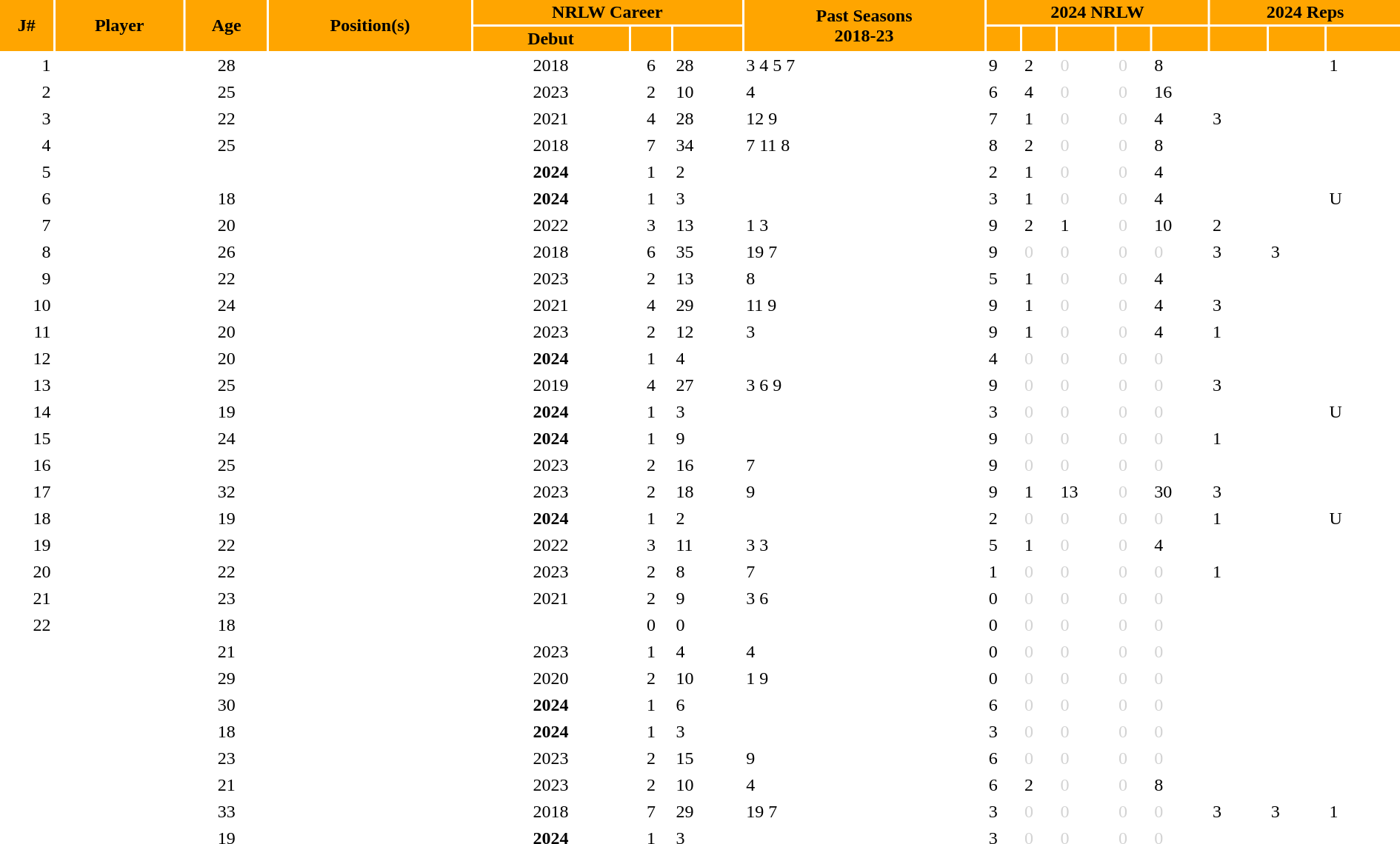<table class="sortable" border="0" cellspacing="2" cellpadding="2" style="width:100%;" style="text-align:right;">
<tr style="background:orange; color:black">
<th rowspan=2>J#</th>
<th rowspan=2 align=center>Player</th>
<th rowspan=2>Age</th>
<th rowspan=2>Position(s)</th>
<th colspan=3 align=center>NRLW Career</th>
<th rowspan=2 class="unsortable" align=center>Past Seasons<br>2018-23</th>
<th colspan=5 align=center>2024 NRLW</th>
<th colspan=3 align=center>2024 Reps</th>
</tr>
<tr style="background:orange; color:black">
<th>Debut</th>
<th></th>
<th></th>
<th></th>
<th></th>
<th class="unsortable"></th>
<th class="unsortable"></th>
<th></th>
<th class="unsortable"></th>
<th class="unsortable"></th>
<th class="unsortable"></th>
</tr>
<tr>
<td align=right>1</td>
<td align=left></td>
<td align=center>28</td>
<td align=center></td>
<td align=center>2018</td>
<td align=center>6</td>
<td>28</td>
<td align=left> 3  4  5  7</td>
<td align=left> 9</td>
<td>2</td>
<td style="color:lightgray">0</td>
<td style="color:lightgray">0</td>
<td>8</td>
<td></td>
<td></td>
<td> 1</td>
</tr>
<tr>
<td align=right>2</td>
<td align=left></td>
<td align=center>25</td>
<td align=center></td>
<td align=center>2023</td>
<td align=center>2</td>
<td>10</td>
<td align=left> 4</td>
<td align=left> 6</td>
<td>4</td>
<td style="color:lightgray">0</td>
<td style="color:lightgray">0</td>
<td>16</td>
<td></td>
<td></td>
<td></td>
</tr>
<tr>
<td align=right>3</td>
<td align=left></td>
<td align=center>22</td>
<td align=center></td>
<td align=center>2021</td>
<td align=center>4</td>
<td>28</td>
<td align=left> 12  9</td>
<td align=left> 7</td>
<td>1</td>
<td style="color:lightgray">0</td>
<td style="color:lightgray">0</td>
<td>4</td>
<td> 3</td>
<td></td>
<td></td>
</tr>
<tr>
<td align=right>4</td>
<td align=left></td>
<td align=center>25</td>
<td align=center></td>
<td align=center>2018</td>
<td align=center>7</td>
<td>34</td>
<td align=left> 7  11  8</td>
<td align=left> 8</td>
<td>2</td>
<td style="color:lightgray">0</td>
<td style="color:lightgray">0</td>
<td>8</td>
<td></td>
<td></td>
<td></td>
</tr>
<tr>
<td align=right>5</td>
<td align=left></td>
<td align=center></td>
<td align=center></td>
<td align=center><strong>2024</strong></td>
<td align=center>1</td>
<td>2</td>
<td align=left></td>
<td align=left> 2</td>
<td>1</td>
<td style="color:lightgray">0</td>
<td style="color:lightgray">0</td>
<td>4</td>
<td></td>
<td></td>
<td></td>
</tr>
<tr>
<td align=right>6</td>
<td align=left></td>
<td align=center>18</td>
<td align=center></td>
<td align=center><strong>2024</strong></td>
<td align=center>1</td>
<td>3</td>
<td align=left></td>
<td align=left> 3</td>
<td>1</td>
<td style="color:lightgray">0</td>
<td style="color:lightgray">0</td>
<td>4</td>
<td></td>
<td></td>
<td> U</td>
</tr>
<tr>
<td align=right>7</td>
<td align=left></td>
<td align=center>20</td>
<td align=center></td>
<td align=center>2022</td>
<td align=center>3</td>
<td>13</td>
<td align=left> 1  3</td>
<td align=left> 9</td>
<td>2</td>
<td>1</td>
<td style="color:lightgray">0</td>
<td>10</td>
<td> 2</td>
<td></td>
<td></td>
</tr>
<tr>
<td align=right>8</td>
<td align=left></td>
<td align=center>26</td>
<td align=center></td>
<td align=center>2018</td>
<td align=center>6</td>
<td>35</td>
<td align=left> 19  7</td>
<td align=left> 9</td>
<td style="color:lightgray">0</td>
<td style="color:lightgray">0</td>
<td style="color:lightgray">0</td>
<td style="color:lightgray">0</td>
<td> 3</td>
<td> 3</td>
<td></td>
</tr>
<tr>
<td align=right>9</td>
<td align=left></td>
<td align=center>22</td>
<td align=center></td>
<td align=center>2023</td>
<td align=center>2</td>
<td>13</td>
<td align=left> 8</td>
<td align=left> 5</td>
<td>1</td>
<td style="color:lightgray">0</td>
<td style="color:lightgray">0</td>
<td>4</td>
<td></td>
<td></td>
<td></td>
</tr>
<tr>
<td align=right>10</td>
<td align=left></td>
<td align=center>24</td>
<td align=center></td>
<td align=center>2021</td>
<td align=center>4</td>
<td>29</td>
<td align=left> 11  9</td>
<td align=left> 9</td>
<td>1</td>
<td style="color:lightgray">0</td>
<td style="color:lightgray">0</td>
<td>4</td>
<td> 3</td>
<td></td>
<td></td>
</tr>
<tr>
<td align=right>11</td>
<td align=left></td>
<td align=center>20</td>
<td align=center></td>
<td align=center>2023</td>
<td align=center>2</td>
<td>12</td>
<td align=left> 3</td>
<td align=left> 9</td>
<td>1</td>
<td style="color:lightgray">0</td>
<td style="color:lightgray">0</td>
<td>4</td>
<td> 1</td>
<td></td>
<td></td>
</tr>
<tr>
<td align=right>12</td>
<td align=left></td>
<td align=center>20</td>
<td align=center></td>
<td align=center><strong>2024</strong></td>
<td align=center>1</td>
<td>4</td>
<td align=left></td>
<td align=left> 4</td>
<td style="color:lightgray">0</td>
<td style="color:lightgray">0</td>
<td style="color:lightgray">0</td>
<td style="color:lightgray">0</td>
<td></td>
<td></td>
<td></td>
</tr>
<tr>
<td align=right>13</td>
<td align=left></td>
<td align=center>25</td>
<td align=center></td>
<td align=center>2019</td>
<td align=center>4</td>
<td>27</td>
<td align=left> 3  6  9</td>
<td align=left> 9</td>
<td style="color:lightgray">0</td>
<td style="color:lightgray">0</td>
<td style="color:lightgray">0</td>
<td style="color:lightgray">0</td>
<td> 3</td>
<td></td>
<td></td>
</tr>
<tr>
<td align=right>14</td>
<td align=left></td>
<td align=center>19</td>
<td align=center></td>
<td align=center><strong>2024</strong></td>
<td align=center>1</td>
<td>3</td>
<td align=left></td>
<td align=left> 3</td>
<td style="color:lightgray">0</td>
<td style="color:lightgray">0</td>
<td style="color:lightgray">0</td>
<td style="color:lightgray">0</td>
<td></td>
<td></td>
<td> U</td>
</tr>
<tr>
<td align=right>15</td>
<td align=left></td>
<td align=center>24</td>
<td align=center></td>
<td align=center><strong>2024</strong></td>
<td align=center>1</td>
<td>9</td>
<td align=left></td>
<td align=left> 9</td>
<td style="color:lightgray">0</td>
<td style="color:lightgray">0</td>
<td style="color:lightgray">0</td>
<td style="color:lightgray">0</td>
<td> 1</td>
<td></td>
<td></td>
</tr>
<tr>
<td align=right>16</td>
<td align=left></td>
<td align=center>25</td>
<td align=center></td>
<td align=center>2023</td>
<td align=center>2</td>
<td>16</td>
<td align=left> 7</td>
<td align=left> 9</td>
<td style="color:lightgray">0</td>
<td style="color:lightgray">0</td>
<td style="color:lightgray">0</td>
<td style="color:lightgray">0</td>
<td></td>
<td></td>
<td></td>
</tr>
<tr>
<td align=right>17</td>
<td align=left></td>
<td align=center>32</td>
<td align=center></td>
<td align=center>2023</td>
<td align=center>2</td>
<td>18</td>
<td align=left> 9</td>
<td align=left> 9</td>
<td>1</td>
<td>13</td>
<td style="color:lightgray">0</td>
<td>30</td>
<td> 3</td>
<td></td>
<td></td>
</tr>
<tr>
<td align=right>18</td>
<td align=left></td>
<td align=center>19</td>
<td align=center></td>
<td align=center><strong>2024</strong></td>
<td align=center>1</td>
<td>2</td>
<td align=left></td>
<td align=left> 2</td>
<td style="color:lightgray">0</td>
<td style="color:lightgray">0</td>
<td style="color:lightgray">0</td>
<td style="color:lightgray">0</td>
<td> 1</td>
<td></td>
<td> U</td>
</tr>
<tr>
<td align=right>19</td>
<td align=left></td>
<td align=center>22</td>
<td align=center></td>
<td align=center>2022</td>
<td align=center>3</td>
<td>11</td>
<td align=left> 3  3</td>
<td align=left> 5</td>
<td>1</td>
<td style="color:lightgray">0</td>
<td style="color:lightgray">0</td>
<td>4</td>
<td></td>
<td></td>
<td></td>
</tr>
<tr>
<td align=right>20</td>
<td align=left></td>
<td align=center>22</td>
<td align=center></td>
<td align=center>2023</td>
<td align=center>2</td>
<td>8</td>
<td align=left> 7</td>
<td align=left> 1</td>
<td style="color:lightgray">0</td>
<td style="color:lightgray">0</td>
<td style="color:lightgray">0</td>
<td style="color:lightgray">0</td>
<td> 1</td>
<td></td>
<td></td>
</tr>
<tr>
<td align=right>21</td>
<td align=left></td>
<td align=center>23</td>
<td align=center></td>
<td align=center>2021</td>
<td align=center>2</td>
<td>9</td>
<td align=left> 3  6</td>
<td align=left> 0</td>
<td style="color:lightgray">0</td>
<td style="color:lightgray">0</td>
<td style="color:lightgray">0</td>
<td style="color:lightgray">0</td>
<td></td>
<td></td>
<td></td>
</tr>
<tr>
<td align=right>22</td>
<td align=left></td>
<td align=center>18</td>
<td align=center></td>
<td align=center></td>
<td align=center>0</td>
<td>0</td>
<td align=left></td>
<td align=left> 0</td>
<td style="color:lightgray">0</td>
<td style="color:lightgray">0</td>
<td style="color:lightgray">0</td>
<td style="color:lightgray">0</td>
<td></td>
<td></td>
<td></td>
</tr>
<tr>
<td align=right></td>
<td align=left></td>
<td align=center>21</td>
<td align=center></td>
<td align=center>2023</td>
<td align=center>1</td>
<td>4</td>
<td align=left> 4</td>
<td align=left> 0</td>
<td style="color:lightgray">0</td>
<td style="color:lightgray">0</td>
<td style="color:lightgray">0</td>
<td style="color:lightgray">0</td>
<td></td>
<td></td>
<td></td>
</tr>
<tr>
<td align=right></td>
<td align=left></td>
<td align=center>29</td>
<td align=center></td>
<td align=center>2020</td>
<td align=center>2</td>
<td>10</td>
<td align=left> 1  9</td>
<td align=left> 0</td>
<td style="color:lightgray">0</td>
<td style="color:lightgray">0</td>
<td style="color:lightgray">0</td>
<td style="color:lightgray">0</td>
<td></td>
<td></td>
<td></td>
</tr>
<tr>
<td align=right></td>
<td align=left></td>
<td align=center>30</td>
<td align=center></td>
<td align=center><strong>2024</strong></td>
<td align=center>1</td>
<td>6</td>
<td align=left></td>
<td align=left> 6</td>
<td style="color:lightgray">0</td>
<td style="color:lightgray">0</td>
<td style="color:lightgray">0</td>
<td style="color:lightgray">0</td>
<td></td>
<td></td>
<td></td>
</tr>
<tr>
<td align=right></td>
<td align=left></td>
<td align=center>18</td>
<td align=center></td>
<td align=center><strong>2024</strong></td>
<td align=center>1</td>
<td>3</td>
<td align=left></td>
<td align=left> 3</td>
<td style="color:lightgray">0</td>
<td style="color:lightgray">0</td>
<td style="color:lightgray">0</td>
<td style="color:lightgray">0</td>
<td></td>
<td></td>
<td></td>
</tr>
<tr>
<td align=right></td>
<td align=left></td>
<td align=center>23</td>
<td align=center></td>
<td align=center>2023</td>
<td align=center>2</td>
<td>15</td>
<td align=left> 9</td>
<td align=left> 6</td>
<td style="color:lightgray">0</td>
<td style="color:lightgray">0</td>
<td style="color:lightgray">0</td>
<td style="color:lightgray">0</td>
<td></td>
<td></td>
<td></td>
</tr>
<tr>
<td align=right></td>
<td align=left></td>
<td align=center>21</td>
<td align=center></td>
<td align=center>2023</td>
<td align=center>2</td>
<td>10</td>
<td align=left> 4</td>
<td align=left> 6</td>
<td>2</td>
<td style="color:lightgray">0</td>
<td style="color:lightgray">0</td>
<td>8</td>
<td></td>
<td></td>
<td></td>
</tr>
<tr>
<td align=right></td>
<td align=left></td>
<td align=center>33</td>
<td align=center></td>
<td align=center>2018</td>
<td align=center>7</td>
<td>29</td>
<td align=left> 19  7</td>
<td align=left> 3</td>
<td style="color:lightgray">0</td>
<td style="color:lightgray">0</td>
<td style="color:lightgray">0</td>
<td style="color:lightgray">0</td>
<td> 3</td>
<td> 3</td>
<td> 1</td>
</tr>
<tr>
<td align=right></td>
<td align=left></td>
<td align=center>19</td>
<td align=center></td>
<td align=center><strong>2024</strong></td>
<td align=center>1</td>
<td>3</td>
<td align=left></td>
<td align=left> 3</td>
<td style="color:lightgray">0</td>
<td style="color:lightgray">0</td>
<td style="color:lightgray">0</td>
<td style="color:lightgray">0</td>
<td></td>
<td></td>
<td></td>
</tr>
</table>
